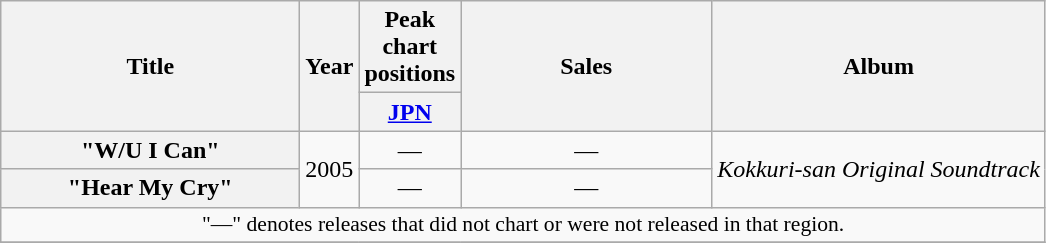<table class="wikitable plainrowheaders" style="text-align:center;">
<tr>
<th rowspan="2" style="width:12em;">Title</th>
<th rowspan="2">Year</th>
<th colspan="1">Peak chart positions</th>
<th rowspan="2" style="width:10em;">Sales</th>
<th rowspan="2">Album</th>
</tr>
<tr>
<th width="30"><a href='#'>JPN</a></th>
</tr>
<tr>
<th scope="row">"W/U I Can"</th>
<td rowspan="2">2005</td>
<td>—</td>
<td>—</td>
<td rowspan="2"><em>Kokkuri-san Original Soundtrack</em></td>
</tr>
<tr>
<th scope="row">"Hear My Cry"</th>
<td>—</td>
<td>—</td>
</tr>
<tr>
<td colspan="5" style="font-size:90%;">"—" denotes releases that did not chart or were not released in that region.</td>
</tr>
<tr>
</tr>
</table>
